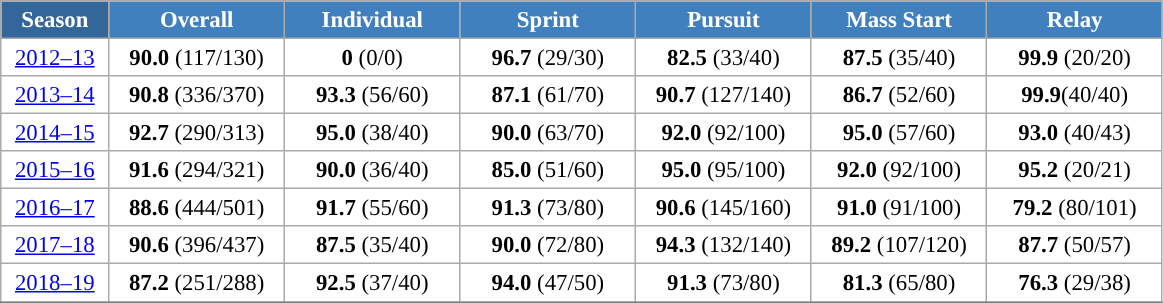<table class="wikitable" style="font-size:95%; text-align:center; border:grey solid 1px; border-collapse:collapse; background:#ffffff;">
<tr class="hintergrundfarbe5">
<td style="background-color:#369; color:white; width:65px"><strong>Season</strong></td>
<td style="background-color:#4180be; color:white; width:110px;"><strong>Overall</strong></td>
<td style="background-color:#4180be; color:white; width:110px;"><strong>Individual</strong></td>
<td style="background-color:#4180be; color:white; width:110px;"><strong>Sprint</strong></td>
<td style="background-color:#4180be; color:white; width:110px;"><strong>Pursuit</strong></td>
<td style="background-color:#4180be; color:white; width:110px;"><strong>Mass Start</strong></td>
<td style="background-color:#4180be; color:white; width:110px;"><strong>Relay</strong></td>
</tr>
<tr>
<td><a href='#'>2012–13</a></td>
<td><strong>90.0</strong> (117/130)</td>
<td><strong>0</strong>    (0/0)</td>
<td><strong>96.7</strong> (29/30)</td>
<td><strong>82.5</strong> (33/40)</td>
<td><strong>87.5</strong> (35/40)</td>
<td><strong>99.9</strong> (20/20)</td>
</tr>
<tr>
<td><a href='#'>2013–14</a></td>
<td><strong>90.8</strong> (336/370)</td>
<td><strong>93.3</strong> (56/60)</td>
<td><strong>87.1</strong> (61/70)</td>
<td><strong>90.7</strong> (127/140)</td>
<td><strong>86.7</strong> (52/60)</td>
<td><strong>99.9</strong>(40/40)</td>
</tr>
<tr>
<td><a href='#'>2014–15</a></td>
<td><strong>92.7</strong> (290/313)</td>
<td><strong>95.0</strong> (38/40)</td>
<td><strong>90.0</strong> (63/70)</td>
<td><strong>92.0</strong> (92/100)</td>
<td><strong>95.0</strong> (57/60)</td>
<td><strong>93.0</strong> (40/43)</td>
</tr>
<tr>
<td><a href='#'>2015–16</a></td>
<td><strong>91.6</strong> (294/321)</td>
<td><strong>90.0</strong> (36/40)</td>
<td><strong>85.0</strong> (51/60)</td>
<td><strong>95.0</strong> (95/100)</td>
<td><strong>92.0</strong> (92/100)</td>
<td><strong>95.2</strong> (20/21)</td>
</tr>
<tr>
<td><a href='#'>2016–17</a></td>
<td><strong>88.6</strong> (444/501)</td>
<td><strong>91.7</strong> (55/60)</td>
<td><strong>91.3</strong> (73/80)</td>
<td><strong>90.6</strong> (145/160)</td>
<td><strong>91.0</strong> (91/100)</td>
<td><strong>79.2</strong> (80/101)</td>
</tr>
<tr>
<td><a href='#'>2017–18</a></td>
<td><strong>90.6</strong> (396/437)</td>
<td><strong>87.5</strong> (35/40)</td>
<td><strong>90.0</strong> (72/80)</td>
<td><strong>94.3</strong> (132/140)</td>
<td><strong>89.2</strong> (107/120)</td>
<td><strong>87.7</strong> (50/57)</td>
</tr>
<tr 87.2 (251/288)	92.5 (37/40)	94.0 (47/50)	91.3 (73/80)	81.3 (65/80)	76.3 (29/38)>
<td><a href='#'>2018–19</a></td>
<td><strong>87.2</strong> (251/288)</td>
<td><strong>92.5</strong> (37/40)</td>
<td><strong>94.0</strong> (47/50)</td>
<td><strong>91.3</strong> (73/80)</td>
<td><strong>81.3</strong> (65/80)</td>
<td><strong>76.3</strong> (29/38)</td>
</tr>
<tr>
</tr>
</table>
